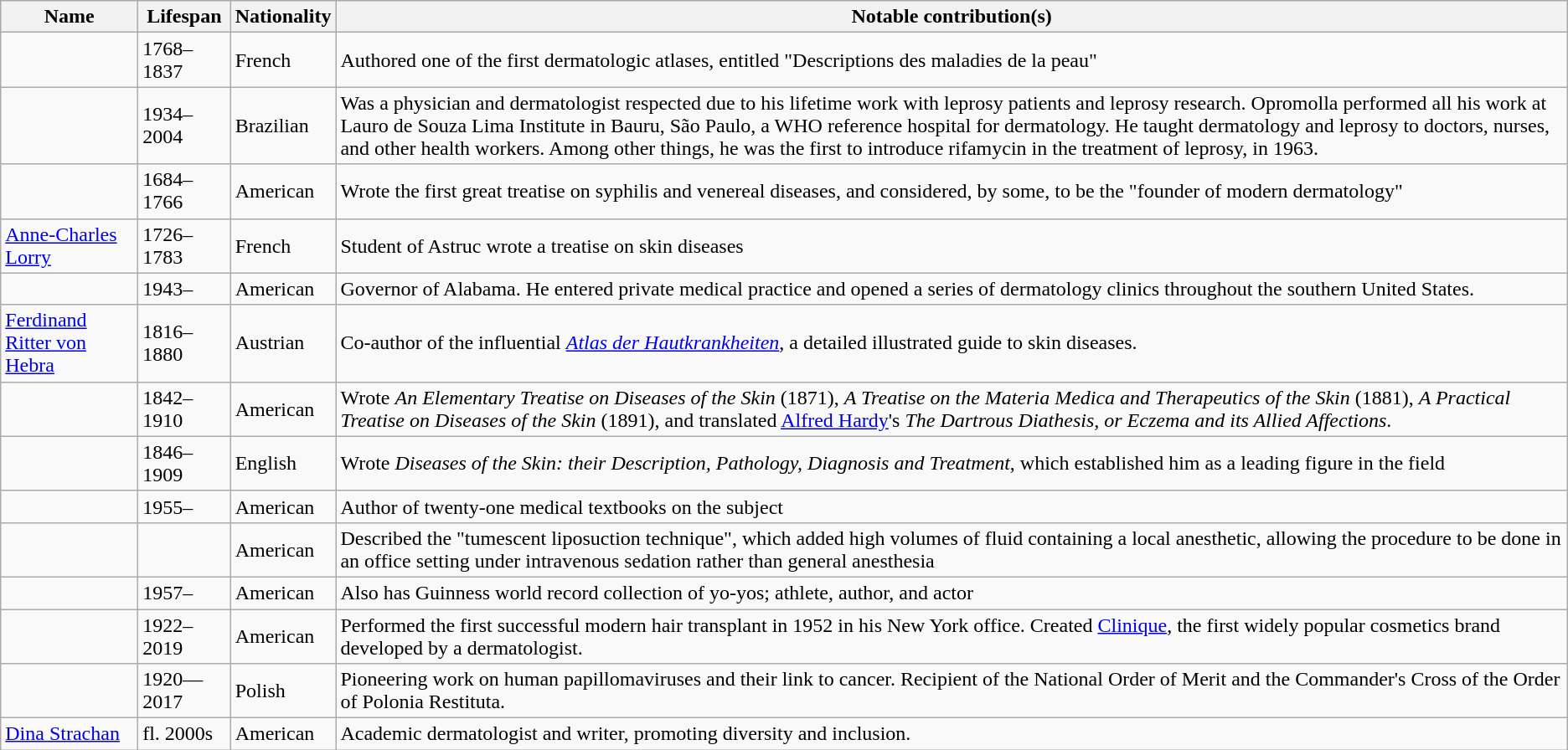<table class="wikitable sortable">
<tr>
<th>Name</th>
<th>Lifespan</th>
<th>Nationality</th>
<th>Notable contribution(s)</th>
</tr>
<tr>
<td></td>
<td>1768–1837</td>
<td>French</td>
<td>Authored one of the first dermatologic atlases, entitled "Descriptions des maladies de la peau"</td>
</tr>
<tr>
<td></td>
<td>1934–2004</td>
<td>Brazilian</td>
<td>Was a physician and dermatologist respected due to his lifetime work with leprosy patients and leprosy research. Opromolla performed all his work at Lauro de Souza Lima Institute in Bauru, São Paulo, a WHO reference hospital for dermatology. He taught dermatology and leprosy to doctors, nurses, and other health workers. Among other things, he was the first to introduce rifamycin in the treatment of leprosy, in 1963.</td>
</tr>
<tr>
<td></td>
<td>1684–1766</td>
<td>American</td>
<td>Wrote the first great treatise on syphilis and venereal diseases, and considered, by some, to be the "founder of modern dermatology"</td>
</tr>
<tr>
<td><a href='#'>Anne-Charles Lorry</a></td>
<td>1726–1783</td>
<td>French</td>
<td>Student of Astruc wrote a treatise on skin diseases</td>
</tr>
<tr>
<td></td>
<td>1943–</td>
<td>American</td>
<td>Governor of Alabama. He entered private medical practice and opened a series of dermatology clinics throughout the southern United States.</td>
</tr>
<tr>
<td><a href='#'>Ferdinand Ritter von Hebra</a></td>
<td>1816–1880</td>
<td>Austrian</td>
<td>Co-author of the influential <em><a href='#'>Atlas der Hautkrankheiten</a></em>, a detailed illustrated guide to skin diseases.</td>
</tr>
<tr>
<td></td>
<td>1842–1910</td>
<td>American</td>
<td>Wrote <em>An Elementary Treatise on Diseases of the Skin</em> (1871), <em>A Treatise on the Materia Medica and Therapeutics of the Skin</em> (1881), <em>A Practical Treatise on Diseases of the Skin</em> (1891), and translated <a href='#'>Alfred Hardy</a>'s <em>The Dartrous Diathesis, or Eczema and its Allied Affections</em>.</td>
</tr>
<tr>
<td></td>
<td>1846–1909</td>
<td>English</td>
<td>Wrote <em>Diseases of the Skin: their Description, Pathology, Diagnosis and Treatment</em>, which established him as a leading figure in the field</td>
</tr>
<tr>
<td></td>
<td>1955–</td>
<td>American</td>
<td>Author of twenty-one medical textbooks on the subject</td>
</tr>
<tr>
<td></td>
<td></td>
<td>American</td>
<td>Described the "tumescent liposuction technique", which added high volumes of fluid containing a local anesthetic, allowing the procedure to be done in an office setting under intravenous sedation rather than general anesthesia</td>
</tr>
<tr>
<td></td>
<td>1957–</td>
<td>American</td>
<td>Also has Guinness world record collection of yo-yos; athlete, author, and actor</td>
</tr>
<tr>
<td></td>
<td>1922–2019</td>
<td>American</td>
<td>Performed the first successful modern hair transplant in 1952 in his New York office. Created <a href='#'>Clinique</a>, the first widely popular cosmetics brand developed by a dermatologist.</td>
</tr>
<tr>
<td></td>
<td>1920—2017</td>
<td>Polish</td>
<td>Pioneering work on human papillomaviruses and their link to cancer. Recipient of the National Order of Merit and the Commander's Cross of the Order of Polonia Restituta.</td>
</tr>
<tr>
<td><a href='#'>Dina Strachan</a></td>
<td>fl. 2000s</td>
<td>American</td>
<td>Academic dermatologist and writer, promoting diversity and inclusion.</td>
</tr>
</table>
